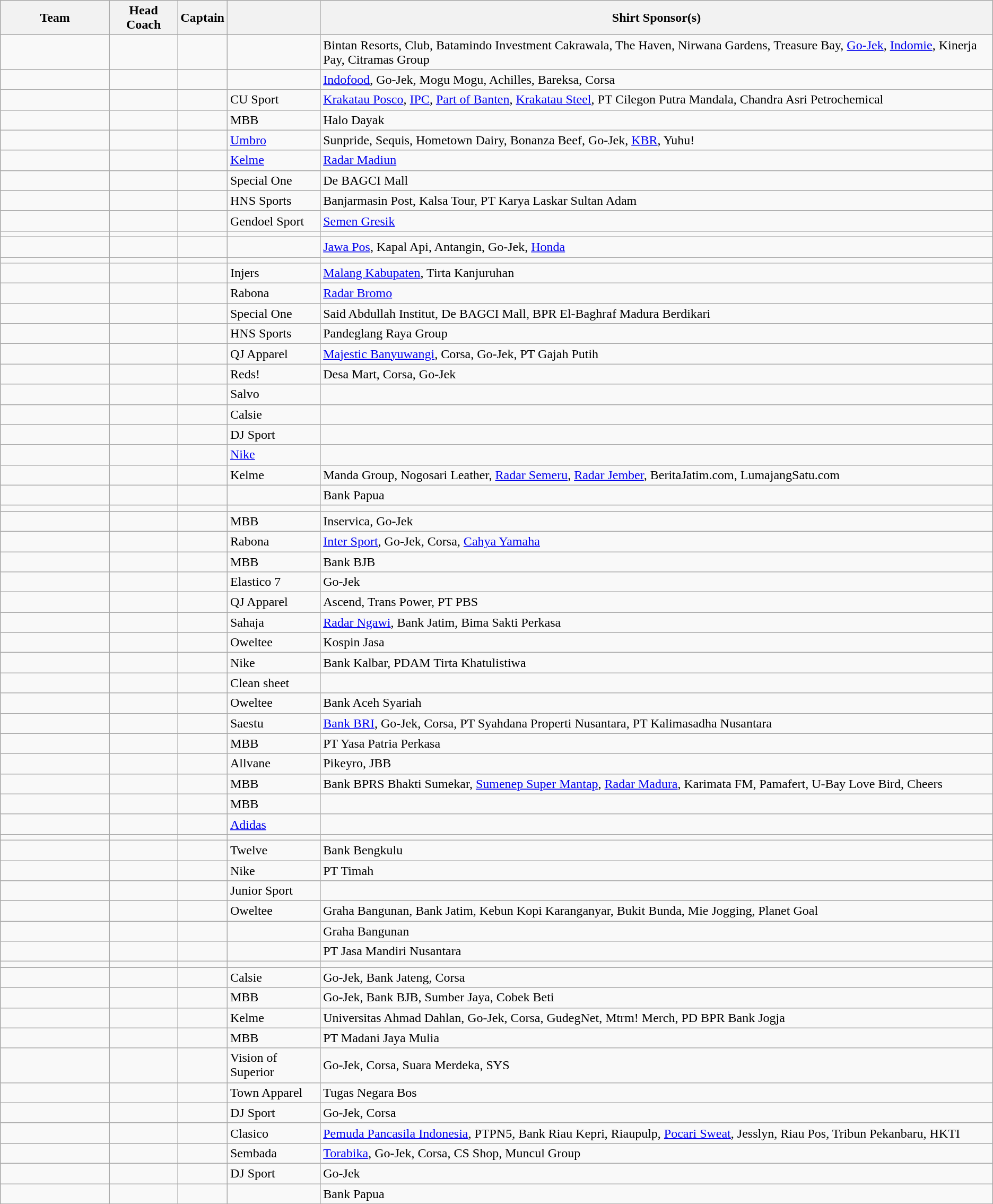<table class="wikitable sortable">
<tr>
<th style="width: 11%;">Team</th>
<th>Head Coach</th>
<th>Captain</th>
<th></th>
<th class=unsortable>Shirt Sponsor(s)</th>
</tr>
<tr>
<td></td>
<td></td>
<td></td>
<td></td>
<td>Bintan Resorts, Club, Batamindo Investment Cakrawala, The Haven, Nirwana Gardens, Treasure Bay, <a href='#'>Go-Jek</a>, <a href='#'>Indomie</a>, Kinerja Pay, Citramas Group</td>
</tr>
<tr>
<td></td>
<td></td>
<td></td>
<td></td>
<td><a href='#'>Indofood</a>, Go-Jek, Mogu Mogu, Achilles, Bareksa, Corsa</td>
</tr>
<tr>
<td></td>
<td></td>
<td></td>
<td>CU Sport</td>
<td><a href='#'>Krakatau Posco</a>, <a href='#'>IPC</a>, <a href='#'>Part of Banten</a>, <a href='#'>Krakatau Steel</a>, PT Cilegon Putra Mandala, Chandra Asri Petrochemical</td>
</tr>
<tr>
<td></td>
<td></td>
<td></td>
<td>MBB</td>
<td>Halo Dayak</td>
</tr>
<tr>
<td></td>
<td></td>
<td></td>
<td><a href='#'>Umbro</a></td>
<td>Sunpride, Sequis, Hometown Dairy, Bonanza Beef, Go-Jek, <a href='#'>KBR</a>, Yuhu!</td>
</tr>
<tr>
<td></td>
<td></td>
<td></td>
<td><a href='#'>Kelme</a></td>
<td><a href='#'>Radar Madiun</a></td>
</tr>
<tr>
<td></td>
<td></td>
<td></td>
<td>Special One</td>
<td>De BAGCI Mall</td>
</tr>
<tr>
<td></td>
<td></td>
<td></td>
<td>HNS Sports</td>
<td>Banjarmasin Post, Kalsa Tour, PT Karya Laskar Sultan Adam</td>
</tr>
<tr>
<td></td>
<td></td>
<td></td>
<td>Gendoel Sport</td>
<td><a href='#'>Semen Gresik</a></td>
</tr>
<tr>
<td></td>
<td></td>
<td></td>
<td></td>
<td></td>
</tr>
<tr>
<td></td>
<td></td>
<td></td>
<td></td>
<td><a href='#'>Jawa Pos</a>, Kapal Api, Antangin, Go-Jek, <a href='#'>Honda</a></td>
</tr>
<tr>
<td></td>
<td></td>
<td></td>
<td></td>
<td></td>
</tr>
<tr>
<td></td>
<td></td>
<td></td>
<td>Injers</td>
<td><a href='#'>Malang Kabupaten</a>, Tirta Kanjuruhan</td>
</tr>
<tr>
<td></td>
<td></td>
<td></td>
<td>Rabona</td>
<td><a href='#'>Radar Bromo</a></td>
</tr>
<tr>
<td></td>
<td></td>
<td></td>
<td>Special One</td>
<td>Said Abdullah Institut, De BAGCI Mall, BPR El-Baghraf Madura Berdikari</td>
</tr>
<tr>
<td></td>
<td></td>
<td></td>
<td>HNS Sports</td>
<td>Pandeglang Raya Group</td>
</tr>
<tr>
<td></td>
<td></td>
<td></td>
<td>QJ Apparel</td>
<td><a href='#'>Majestic Banyuwangi</a>, Corsa, Go-Jek, PT Gajah Putih</td>
</tr>
<tr>
<td></td>
<td></td>
<td></td>
<td>Reds!</td>
<td>Desa Mart, Corsa, Go-Jek</td>
</tr>
<tr>
<td></td>
<td></td>
<td></td>
<td>Salvo</td>
<td></td>
</tr>
<tr>
<td></td>
<td></td>
<td></td>
<td>Calsie</td>
<td></td>
</tr>
<tr>
<td></td>
<td></td>
<td></td>
<td>DJ Sport</td>
<td></td>
</tr>
<tr>
<td></td>
<td></td>
<td></td>
<td><a href='#'>Nike</a></td>
<td></td>
</tr>
<tr>
<td></td>
<td></td>
<td></td>
<td>Kelme</td>
<td>Manda Group, Nogosari Leather, <a href='#'>Radar Semeru</a>, <a href='#'>Radar Jember</a>, BeritaJatim.com, LumajangSatu.com</td>
</tr>
<tr>
<td></td>
<td></td>
<td></td>
<td></td>
<td>Bank Papua</td>
</tr>
<tr>
<td></td>
<td></td>
<td></td>
<td></td>
<td></td>
</tr>
<tr>
<td></td>
<td></td>
<td></td>
<td>MBB</td>
<td>Inservica, Go-Jek</td>
</tr>
<tr>
<td></td>
<td></td>
<td></td>
<td>Rabona</td>
<td><a href='#'>Inter Sport</a>, Go-Jek, Corsa, <a href='#'>Cahya Yamaha</a></td>
</tr>
<tr>
<td></td>
<td></td>
<td></td>
<td>MBB</td>
<td>Bank BJB</td>
</tr>
<tr>
<td></td>
<td></td>
<td></td>
<td>Elastico 7</td>
<td>Go-Jek</td>
</tr>
<tr>
<td></td>
<td></td>
<td></td>
<td>QJ Apparel</td>
<td>Ascend, Trans Power, PT PBS</td>
</tr>
<tr>
<td></td>
<td></td>
<td></td>
<td>Sahaja</td>
<td><a href='#'>Radar Ngawi</a>, Bank Jatim, Bima Sakti Perkasa</td>
</tr>
<tr>
<td></td>
<td></td>
<td></td>
<td>Oweltee</td>
<td>Kospin Jasa</td>
</tr>
<tr>
<td></td>
<td></td>
<td></td>
<td>Nike</td>
<td>Bank Kalbar, PDAM Tirta Khatulistiwa</td>
</tr>
<tr>
<td></td>
<td></td>
<td></td>
<td>Clean sheet</td>
<td></td>
</tr>
<tr>
<td></td>
<td></td>
<td></td>
<td>Oweltee</td>
<td>Bank Aceh Syariah</td>
</tr>
<tr>
<td></td>
<td></td>
<td></td>
<td>Saestu</td>
<td><a href='#'>Bank BRI</a>, Go-Jek, Corsa, PT Syahdana Properti Nusantara, PT Kalimasadha Nusantara</td>
</tr>
<tr>
<td></td>
<td></td>
<td></td>
<td>MBB</td>
<td>PT Yasa Patria Perkasa</td>
</tr>
<tr>
<td></td>
<td></td>
<td></td>
<td>Allvane</td>
<td>Pikeyro, JBB</td>
</tr>
<tr>
<td></td>
<td></td>
<td></td>
<td>MBB</td>
<td>Bank BPRS Bhakti Sumekar, <a href='#'>Sumenep Super Mantap</a>, <a href='#'>Radar Madura</a>, Karimata FM, Pamafert, U-Bay Love Bird, Cheers</td>
</tr>
<tr>
<td></td>
<td></td>
<td></td>
<td>MBB</td>
<td></td>
</tr>
<tr>
<td></td>
<td></td>
<td></td>
<td><a href='#'>Adidas</a></td>
<td></td>
</tr>
<tr>
<td></td>
<td></td>
<td></td>
<td></td>
<td></td>
</tr>
<tr>
<td></td>
<td></td>
<td></td>
<td>Twelve</td>
<td>Bank Bengkulu</td>
</tr>
<tr>
<td></td>
<td></td>
<td></td>
<td>Nike</td>
<td>PT Timah</td>
</tr>
<tr>
<td></td>
<td></td>
<td></td>
<td>Junior Sport</td>
<td></td>
</tr>
<tr>
<td></td>
<td></td>
<td></td>
<td>Oweltee</td>
<td>Graha Bangunan, Bank Jatim, Kebun Kopi Karanganyar, Bukit Bunda, Mie Jogging, Planet Goal</td>
</tr>
<tr>
<td></td>
<td></td>
<td></td>
<td></td>
<td>Graha Bangunan</td>
</tr>
<tr>
<td></td>
<td></td>
<td></td>
<td></td>
<td>PT Jasa Mandiri Nusantara</td>
</tr>
<tr>
<td></td>
<td></td>
<td></td>
<td></td>
<td></td>
</tr>
<tr>
<td></td>
<td></td>
<td></td>
<td>Calsie</td>
<td>Go-Jek, Bank Jateng, Corsa</td>
</tr>
<tr>
<td></td>
<td></td>
<td></td>
<td>MBB</td>
<td>Go-Jek, Bank BJB, Sumber Jaya, Cobek Beti</td>
</tr>
<tr>
<td></td>
<td></td>
<td></td>
<td>Kelme</td>
<td>Universitas Ahmad Dahlan, Go-Jek, Corsa, GudegNet, Mtrm! Merch, PD BPR Bank Jogja</td>
</tr>
<tr>
<td></td>
<td></td>
<td></td>
<td>MBB</td>
<td>PT Madani Jaya Mulia</td>
</tr>
<tr>
<td></td>
<td></td>
<td></td>
<td>Vision of Superior</td>
<td>Go-Jek, Corsa, Suara Merdeka, SYS</td>
</tr>
<tr>
<td></td>
<td></td>
<td></td>
<td>Town Apparel</td>
<td>Tugas Negara Bos</td>
</tr>
<tr>
<td></td>
<td></td>
<td></td>
<td>DJ Sport</td>
<td>Go-Jek, Corsa</td>
</tr>
<tr>
<td></td>
<td></td>
<td></td>
<td>Clasico</td>
<td><a href='#'>Pemuda Pancasila Indonesia</a>, PTPN5, Bank Riau Kepri, Riaupulp, <a href='#'>Pocari Sweat</a>, Jesslyn, Riau Pos, Tribun Pekanbaru, HKTI</td>
</tr>
<tr>
<td></td>
<td></td>
<td></td>
<td>Sembada</td>
<td><a href='#'>Torabika</a>, Go-Jek, Corsa, CS Shop, Muncul Group</td>
</tr>
<tr>
<td></td>
<td></td>
<td></td>
<td>DJ Sport</td>
<td>Go-Jek</td>
</tr>
<tr>
<td></td>
<td></td>
<td></td>
<td></td>
<td>Bank Papua</td>
</tr>
<tr>
</tr>
</table>
